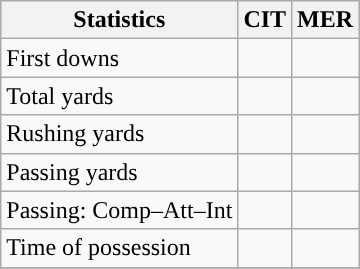<table class="wikitable" style="float: left;">
<tr>
<th>Statistics</th>
<th>CIT</th>
<th>MER</th>
</tr>
<tr>
<td>First downs</td>
<td></td>
<td></td>
</tr>
<tr>
<td>Total yards</td>
<td></td>
<td></td>
</tr>
<tr>
<td>Rushing yards</td>
<td></td>
<td></td>
</tr>
<tr>
<td>Passing yards</td>
<td></td>
<td></td>
</tr>
<tr>
<td>Passing: Comp–Att–Int</td>
<td></td>
<td></td>
</tr>
<tr>
<td>Time of possession</td>
<td></td>
<td></td>
</tr>
<tr>
</tr>
</table>
